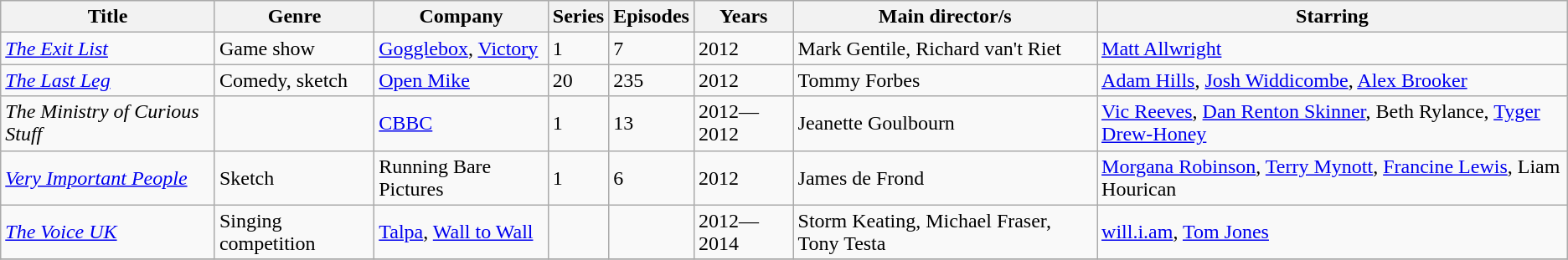<table class="wikitable unsortable">
<tr>
<th>Title</th>
<th>Genre</th>
<th>Company</th>
<th>Series</th>
<th>Episodes</th>
<th>Years</th>
<th>Main director/s</th>
<th>Starring</th>
</tr>
<tr>
<td><em><a href='#'>The Exit List</a></em></td>
<td>Game show</td>
<td><a href='#'>Gogglebox</a>, <a href='#'>Victory</a></td>
<td>1</td>
<td>7</td>
<td>2012</td>
<td>Mark Gentile, Richard van't Riet</td>
<td><a href='#'>Matt Allwright</a></td>
</tr>
<tr>
<td><em><a href='#'>The Last Leg</a></em></td>
<td>Comedy, sketch</td>
<td><a href='#'>Open Mike</a></td>
<td>20</td>
<td>235</td>
<td>2012</td>
<td>Tommy Forbes</td>
<td><a href='#'>Adam Hills</a>, <a href='#'>Josh Widdicombe</a>, <a href='#'>Alex Brooker</a></td>
</tr>
<tr>
<td><em>The Ministry of Curious Stuff</em></td>
<td></td>
<td><a href='#'>CBBC</a></td>
<td>1</td>
<td>13</td>
<td>2012—2012</td>
<td>Jeanette Goulbourn</td>
<td><a href='#'>Vic Reeves</a>, <a href='#'>Dan Renton Skinner</a>, Beth Rylance, <a href='#'>Tyger Drew-Honey</a></td>
</tr>
<tr>
<td><em><a href='#'>Very Important People</a></em></td>
<td>Sketch</td>
<td>Running Bare Pictures</td>
<td>1</td>
<td>6</td>
<td>2012</td>
<td>James de Frond</td>
<td><a href='#'>Morgana Robinson</a>, <a href='#'>Terry Mynott</a>, <a href='#'>Francine Lewis</a>, Liam Hourican</td>
</tr>
<tr>
<td><em><a href='#'>The Voice UK</a></em></td>
<td>Singing competition</td>
<td><a href='#'>Talpa</a>, <a href='#'>Wall to Wall</a></td>
<td></td>
<td></td>
<td>2012—2014</td>
<td>Storm Keating, Michael Fraser, Tony Testa</td>
<td><a href='#'>will.i.am</a>, <a href='#'>Tom Jones</a></td>
</tr>
<tr>
</tr>
</table>
